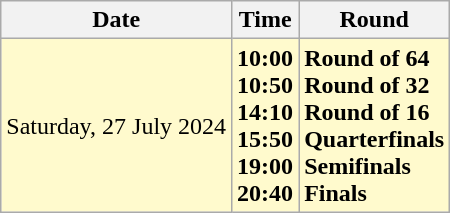<table class="wikitable">
<tr>
<th>Date</th>
<th>Time</th>
<th>Round</th>
</tr>
<tr style=background:lemonchiffon>
<td>Saturday, 27 July 2024</td>
<td><strong>10:00</strong><br><strong>10:50</strong><br><strong>14:10</strong><br><strong>15:50</strong><br><strong>19:00</strong><br><strong>20:40</strong></td>
<td><strong>Round of 64</strong><br><strong>Round of 32</strong><br><strong>Round of 16</strong><br><strong>Quarterfinals</strong><br><strong>Semifinals</strong><br><strong>Finals</strong></td>
</tr>
</table>
